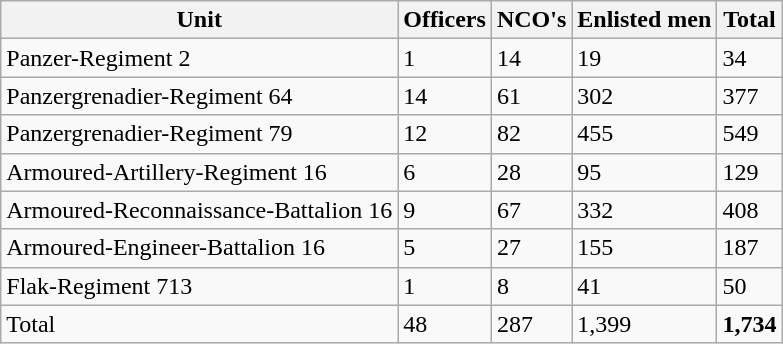<table class="wikitable">
<tr>
<th>Unit</th>
<th>Officers</th>
<th>NCO's</th>
<th>Enlisted men</th>
<th>Total</th>
</tr>
<tr>
<td>Panzer-Regiment 2</td>
<td>1</td>
<td>14</td>
<td>19</td>
<td>34</td>
</tr>
<tr>
<td>Panzergrenadier-Regiment 64</td>
<td>14</td>
<td>61</td>
<td>302</td>
<td>377</td>
</tr>
<tr>
<td>Panzergrenadier-Regiment 79</td>
<td>12</td>
<td>82</td>
<td>455</td>
<td>549</td>
</tr>
<tr>
<td>Armoured-Artillery-Regiment 16</td>
<td>6</td>
<td>28</td>
<td>95</td>
<td>129</td>
</tr>
<tr>
<td>Armoured-Reconnaissance-Battalion 16</td>
<td>9</td>
<td>67</td>
<td>332</td>
<td>408</td>
</tr>
<tr>
<td>Armoured-Engineer-Battalion 16</td>
<td>5</td>
<td>27</td>
<td>155</td>
<td>187</td>
</tr>
<tr>
<td>Flak-Regiment 713</td>
<td>1</td>
<td>8</td>
<td>41</td>
<td>50</td>
</tr>
<tr>
<td>Total</td>
<td>48</td>
<td>287</td>
<td>1,399</td>
<td><strong>1,734</strong></td>
</tr>
</table>
